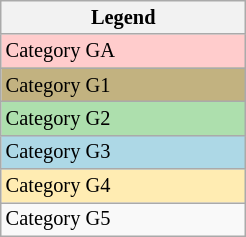<table class="wikitable" style="font-size:85%;" width=13%>
<tr>
<th>Legend</th>
</tr>
<tr bgcolor=#ffcccc>
<td>Category GA</td>
</tr>
<tr bgcolor=#C2B280>
<td>Category G1</td>
</tr>
<tr bgcolor="#ADDFAD">
<td>Category G2</td>
</tr>
<tr bgcolor="lightblue">
<td>Category G3</td>
</tr>
<tr bgcolor=#ffecb2>
<td>Category G4</td>
</tr>
<tr>
<td>Category G5</td>
</tr>
</table>
